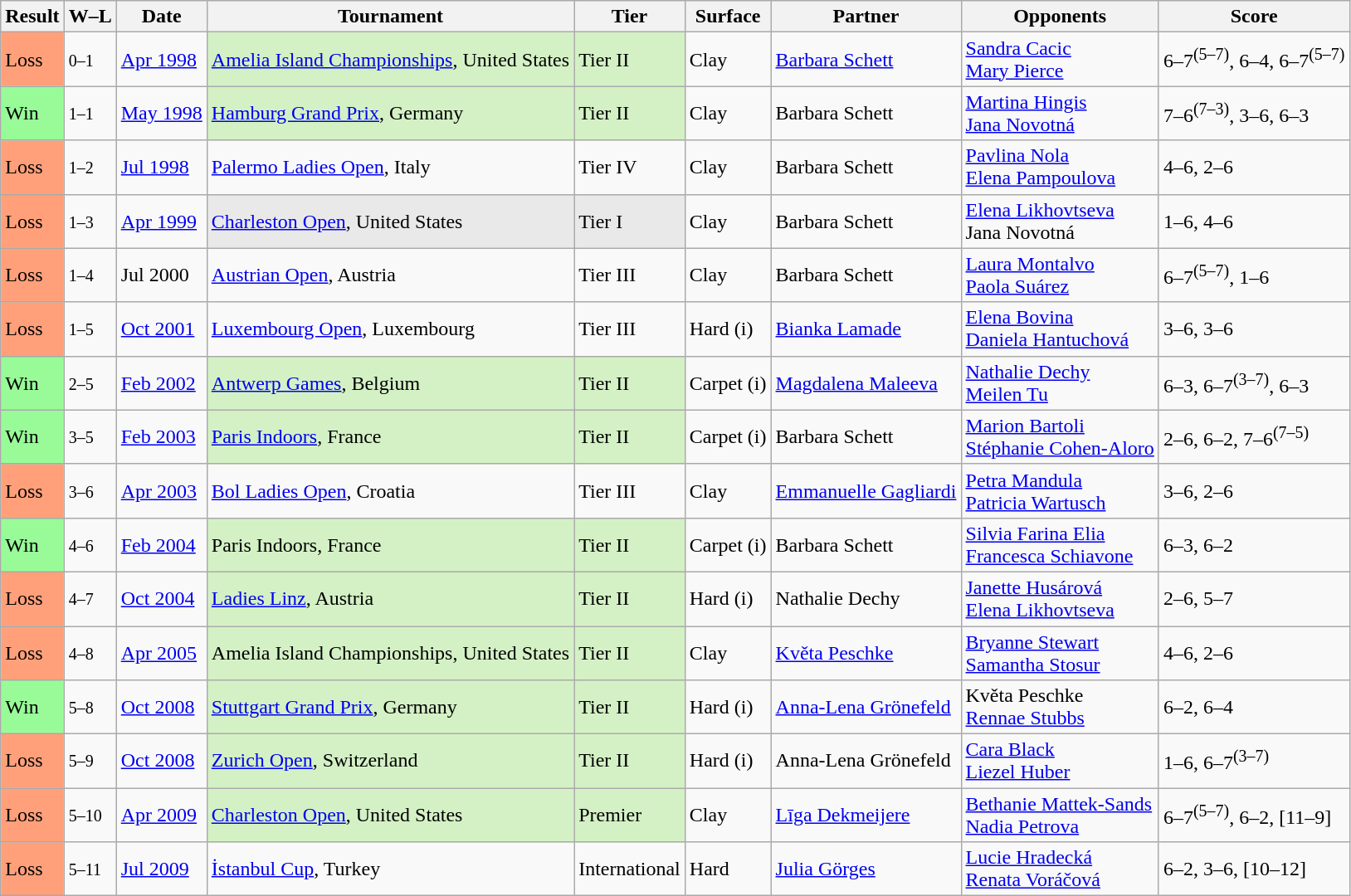<table class="sortable wikitable">
<tr>
<th>Result</th>
<th class="unsortable">W–L</th>
<th>Date</th>
<th>Tournament</th>
<th>Tier</th>
<th>Surface</th>
<th>Partner</th>
<th>Opponents</th>
<th class="unsortable">Score</th>
</tr>
<tr>
<td style="background:#ffa07a;">Loss</td>
<td><small>0–1</small></td>
<td><a href='#'>Apr 1998</a></td>
<td style="background:#d4f1c5;"><a href='#'>Amelia Island Championships</a>, United States</td>
<td style="background:#d4f1c5;">Tier II</td>
<td>Clay</td>
<td> <a href='#'>Barbara Schett</a></td>
<td> <a href='#'>Sandra Cacic</a> <br>  <a href='#'>Mary Pierce</a></td>
<td>6–7<sup>(5–7)</sup>, 6–4, 6–7<sup>(5–7)</sup></td>
</tr>
<tr>
<td style="background:#98fb98;">Win</td>
<td><small>1–1</small></td>
<td><a href='#'>May 1998</a></td>
<td style="background:#d4f1c5;"><a href='#'>Hamburg Grand Prix</a>, Germany</td>
<td style="background:#d4f1c5;">Tier II</td>
<td>Clay</td>
<td> Barbara Schett</td>
<td> <a href='#'>Martina Hingis</a> <br>  <a href='#'>Jana Novotná</a></td>
<td>7–6<sup>(7–3)</sup>, 3–6, 6–3</td>
</tr>
<tr>
<td style="background:#ffa07a;">Loss</td>
<td><small>1–2</small></td>
<td><a href='#'>Jul 1998</a></td>
<td><a href='#'>Palermo Ladies Open</a>, Italy</td>
<td>Tier IV</td>
<td>Clay</td>
<td> Barbara Schett</td>
<td> <a href='#'>Pavlina Nola</a> <br>  <a href='#'>Elena Pampoulova</a></td>
<td>4–6, 2–6</td>
</tr>
<tr>
<td style="background:#ffa07a;">Loss</td>
<td><small>1–3</small></td>
<td><a href='#'>Apr 1999</a></td>
<td style="background:#e9e9e9;"><a href='#'>Charleston Open</a>, United States</td>
<td style="background:#e9e9e9;">Tier I</td>
<td>Clay</td>
<td> Barbara Schett</td>
<td> <a href='#'>Elena Likhovtseva</a> <br>  Jana Novotná</td>
<td>1–6, 4–6</td>
</tr>
<tr>
<td style="background:#ffa07a;">Loss</td>
<td><small>1–4</small></td>
<td>Jul 2000</td>
<td><a href='#'>Austrian Open</a>, Austria</td>
<td>Tier III</td>
<td>Clay</td>
<td> Barbara Schett</td>
<td> <a href='#'>Laura Montalvo</a> <br>  <a href='#'>Paola Suárez</a></td>
<td>6–7<sup>(5–7)</sup>, 1–6</td>
</tr>
<tr>
<td style="background:#ffa07a;">Loss</td>
<td><small>1–5</small></td>
<td><a href='#'>Oct 2001</a></td>
<td><a href='#'>Luxembourg Open</a>, Luxembourg</td>
<td>Tier III</td>
<td>Hard (i)</td>
<td> <a href='#'>Bianka Lamade</a></td>
<td> <a href='#'>Elena Bovina</a> <br>  <a href='#'>Daniela Hantuchová</a></td>
<td>3–6, 3–6</td>
</tr>
<tr s>
<td style="background:#98fb98;">Win</td>
<td><small>2–5</small></td>
<td><a href='#'>Feb 2002</a></td>
<td style="background:#d4f1c5;"><a href='#'>Antwerp Games</a>, Belgium</td>
<td style="background:#d4f1c5;">Tier II</td>
<td>Carpet (i)</td>
<td> <a href='#'>Magdalena Maleeva</a></td>
<td> <a href='#'>Nathalie Dechy</a> <br>  <a href='#'>Meilen Tu</a></td>
<td>6–3, 6–7<sup>(3–7)</sup>, 6–3</td>
</tr>
<tr>
<td style="background:#98fb98;">Win</td>
<td><small>3–5</small></td>
<td><a href='#'>Feb 2003</a></td>
<td style="background:#d4f1c5;"><a href='#'>Paris Indoors</a>, France</td>
<td style="background:#d4f1c5;">Tier II</td>
<td>Carpet (i)</td>
<td> Barbara Schett</td>
<td> <a href='#'>Marion Bartoli</a> <br>  <a href='#'>Stéphanie Cohen-Aloro</a></td>
<td>2–6, 6–2, 7–6<sup>(7–5)</sup></td>
</tr>
<tr>
<td style="background:#ffa07a;">Loss</td>
<td><small>3–6</small></td>
<td><a href='#'>Apr 2003</a></td>
<td><a href='#'>Bol Ladies Open</a>, Croatia</td>
<td>Tier III</td>
<td>Clay</td>
<td> <a href='#'>Emmanuelle Gagliardi</a></td>
<td> <a href='#'>Petra Mandula</a> <br>  <a href='#'>Patricia Wartusch</a></td>
<td>3–6, 2–6</td>
</tr>
<tr>
<td style="background:#98fb98;">Win</td>
<td><small>4–6</small></td>
<td><a href='#'>Feb 2004</a></td>
<td style="background:#d4f1c5;">Paris Indoors, France</td>
<td style="background:#d4f1c5;">Tier II</td>
<td>Carpet (i)</td>
<td> Barbara Schett</td>
<td> <a href='#'>Silvia Farina Elia</a> <br>  <a href='#'>Francesca Schiavone</a></td>
<td>6–3, 6–2</td>
</tr>
<tr>
<td style="background:#ffa07a;">Loss</td>
<td><small>4–7</small></td>
<td><a href='#'>Oct 2004</a></td>
<td style="background:#d4f1c5;"><a href='#'>Ladies Linz</a>, Austria</td>
<td style="background:#d4f1c5;">Tier II</td>
<td>Hard (i)</td>
<td> Nathalie Dechy</td>
<td> <a href='#'>Janette Husárová</a> <br>  <a href='#'>Elena Likhovtseva</a></td>
<td>2–6, 5–7</td>
</tr>
<tr>
<td style="background:#ffa07a;">Loss</td>
<td><small>4–8</small></td>
<td><a href='#'>Apr 2005</a></td>
<td style="background:#d4f1c5;">Amelia Island Championships, United States</td>
<td style="background:#d4f1c5;">Tier II</td>
<td>Clay</td>
<td> <a href='#'>Květa Peschke</a></td>
<td> <a href='#'>Bryanne Stewart</a> <br>  <a href='#'>Samantha Stosur</a></td>
<td>4–6, 2–6</td>
</tr>
<tr>
<td style="background:#98fb98;">Win</td>
<td><small>5–8</small></td>
<td><a href='#'>Oct 2008</a></td>
<td style="background:#d4f1c5;"><a href='#'>Stuttgart Grand Prix</a>, Germany</td>
<td style="background:#d4f1c5;">Tier II</td>
<td>Hard (i)</td>
<td> <a href='#'>Anna-Lena Grönefeld</a></td>
<td> Květa Peschke <br>  <a href='#'>Rennae Stubbs</a></td>
<td>6–2, 6–4</td>
</tr>
<tr>
<td style="background:#ffa07a;">Loss</td>
<td><small>5–9</small></td>
<td><a href='#'>Oct 2008</a></td>
<td style="background:#d4f1c5;"><a href='#'>Zurich Open</a>, Switzerland</td>
<td style="background:#d4f1c5;">Tier II</td>
<td>Hard (i)</td>
<td> Anna-Lena Grönefeld</td>
<td> <a href='#'>Cara Black</a> <br>  <a href='#'>Liezel Huber</a></td>
<td>1–6, 6–7<sup>(3–7)</sup></td>
</tr>
<tr>
<td style="background:#ffa07a;">Loss</td>
<td><small>5–10</small></td>
<td><a href='#'>Apr 2009</a></td>
<td style="background:#d4f1c5;"><a href='#'>Charleston Open</a>, United States</td>
<td style="background:#d4f1c5;">Premier</td>
<td>Clay</td>
<td> <a href='#'>Līga Dekmeijere</a></td>
<td> <a href='#'>Bethanie Mattek-Sands</a> <br>  <a href='#'>Nadia Petrova</a></td>
<td>6–7<sup>(5–7)</sup>, 6–2, [11–9]</td>
</tr>
<tr>
<td style="background:#ffa07a;">Loss</td>
<td><small>5–11</small></td>
<td><a href='#'>Jul 2009</a></td>
<td><a href='#'>İstanbul Cup</a>, Turkey</td>
<td>International</td>
<td>Hard</td>
<td> <a href='#'>Julia Görges</a></td>
<td> <a href='#'>Lucie Hradecká</a> <br>  <a href='#'>Renata Voráčová</a></td>
<td>6–2, 3–6, [10–12]</td>
</tr>
</table>
